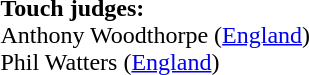<table style="width:100%">
<tr>
<td><br><strong>Touch judges:</strong>
<br>Anthony Woodthorpe (<a href='#'>England</a>)
<br>Phil Watters (<a href='#'>England</a>)</td>
</tr>
</table>
